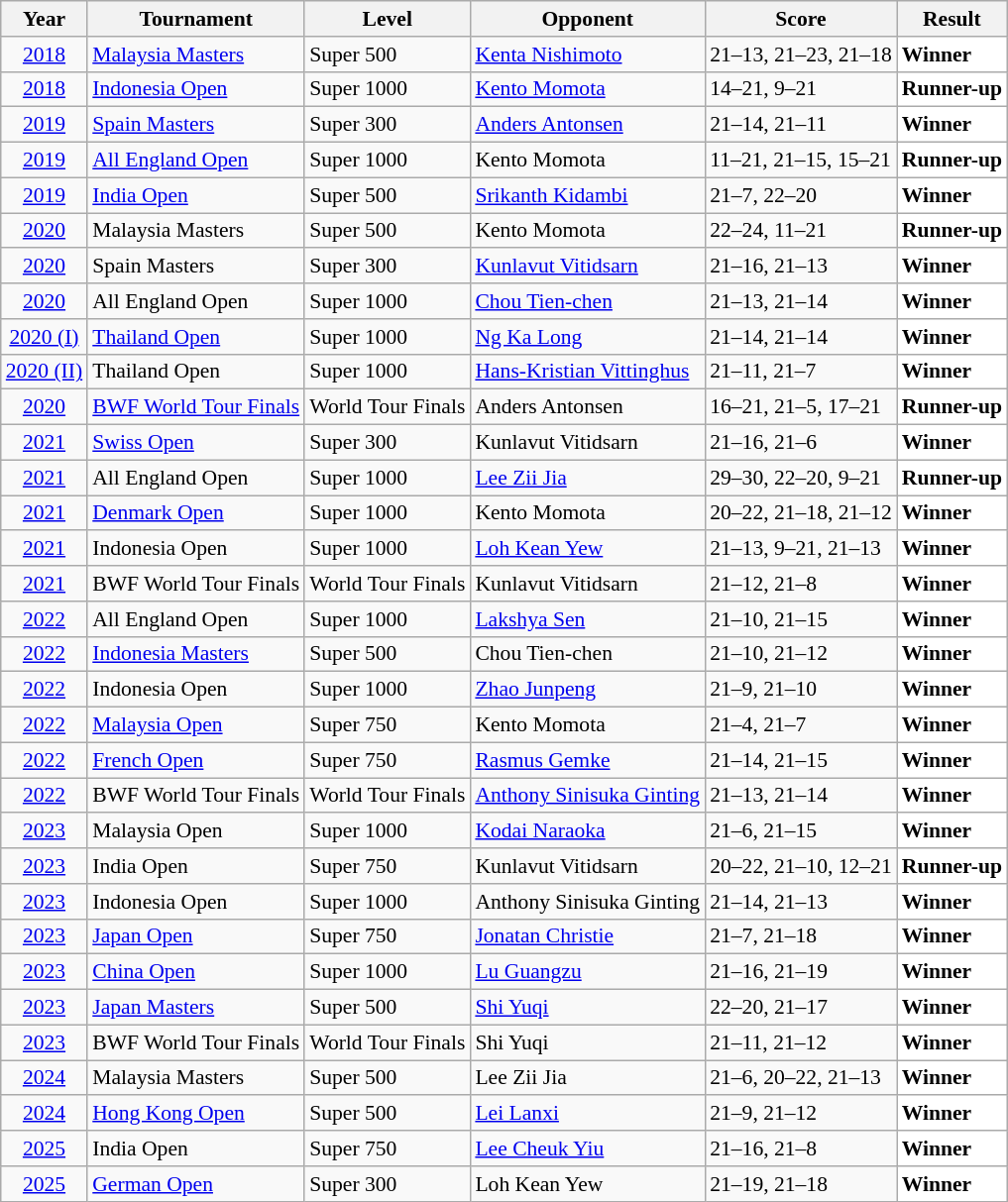<table class="sortable wikitable" style="font-size: 90%">
<tr>
<th>Year</th>
<th>Tournament</th>
<th>Level</th>
<th>Opponent</th>
<th>Score</th>
<th>Result</th>
</tr>
<tr>
<td align="center"><a href='#'>2018</a></td>
<td align="left"><a href='#'>Malaysia Masters</a></td>
<td align="left">Super 500</td>
<td align="left"> <a href='#'>Kenta Nishimoto</a></td>
<td align="left">21–13, 21–23, 21–18</td>
<td style="text-align:left; background:white"> <strong>Winner</strong></td>
</tr>
<tr>
<td align="center"><a href='#'>2018</a></td>
<td align="left"><a href='#'>Indonesia Open</a></td>
<td align="left">Super 1000</td>
<td align="left"> <a href='#'>Kento Momota</a></td>
<td align="left">14–21, 9–21</td>
<td style="text-align:left; background:white"> <strong>Runner-up</strong></td>
</tr>
<tr>
<td align="center"><a href='#'>2019</a></td>
<td align="left"><a href='#'>Spain Masters</a></td>
<td align="left">Super 300</td>
<td align="left"> <a href='#'>Anders Antonsen</a></td>
<td align="left">21–14, 21–11</td>
<td style="text-align:left; background:white"> <strong>Winner</strong></td>
</tr>
<tr>
<td align="center"><a href='#'>2019</a></td>
<td align="left"><a href='#'>All England Open</a></td>
<td align="left">Super 1000</td>
<td align="left"> Kento Momota</td>
<td align="left">11–21, 21–15, 15–21</td>
<td style="text-align:left; background:white"> <strong>Runner-up</strong></td>
</tr>
<tr>
<td align="center"><a href='#'>2019</a></td>
<td align="left"><a href='#'>India Open</a></td>
<td align="left">Super 500</td>
<td align="left"> <a href='#'>Srikanth Kidambi</a></td>
<td align="left">21–7, 22–20</td>
<td style="text-align:left; background:white"> <strong>Winner</strong></td>
</tr>
<tr>
<td align="center"><a href='#'>2020</a></td>
<td align="left">Malaysia Masters</td>
<td align="left">Super 500</td>
<td align="left"> Kento Momota</td>
<td align="left">22–24, 11–21</td>
<td style="text-align:left; background:white"> <strong>Runner-up</strong></td>
</tr>
<tr>
<td align="center"><a href='#'>2020</a></td>
<td align="left">Spain Masters</td>
<td align="left">Super 300</td>
<td align="left"> <a href='#'>Kunlavut Vitidsarn</a></td>
<td align="left">21–16, 21–13</td>
<td style="text-align:left; background:white"> <strong>Winner</strong></td>
</tr>
<tr>
<td align="center"><a href='#'>2020</a></td>
<td align="left">All England Open</td>
<td align="left">Super 1000</td>
<td align="left"> <a href='#'>Chou Tien-chen</a></td>
<td align="left">21–13, 21–14</td>
<td style="text-align:left; background:white"> <strong>Winner</strong></td>
</tr>
<tr>
<td align="center"><a href='#'>2020 (I)</a></td>
<td align="left"><a href='#'>Thailand Open</a></td>
<td align="left">Super 1000</td>
<td align="left"> <a href='#'>Ng Ka Long</a></td>
<td align="left">21–14, 21–14</td>
<td style="text-align:left; background:white"> <strong>Winner</strong></td>
</tr>
<tr>
<td align="center"><a href='#'>2020 (II)</a></td>
<td align="left">Thailand Open</td>
<td align="left">Super 1000</td>
<td align="left"> <a href='#'>Hans-Kristian Vittinghus</a></td>
<td align="left">21–11, 21–7</td>
<td style="text-align:left; background:white"> <strong>Winner</strong></td>
</tr>
<tr>
<td align="center"><a href='#'>2020</a></td>
<td align="left"><a href='#'>BWF World Tour Finals</a></td>
<td align="left">World Tour Finals</td>
<td align="left"> Anders Antonsen</td>
<td align="left">16–21, 21–5, 17–21</td>
<td style="text-align:left; background:white"> <strong>Runner-up</strong></td>
</tr>
<tr>
<td align="center"><a href='#'>2021</a></td>
<td align="left"><a href='#'>Swiss Open</a></td>
<td align="left">Super 300</td>
<td align="left"> Kunlavut Vitidsarn</td>
<td align="left">21–16, 21–6</td>
<td style="text-align:left; background:white"> <strong>Winner</strong></td>
</tr>
<tr>
<td align="center"><a href='#'>2021</a></td>
<td align="left">All England Open</td>
<td align="left">Super 1000</td>
<td align="left"> <a href='#'>Lee Zii Jia</a></td>
<td align="left">29–30, 22–20, 9–21</td>
<td style="text-align:left; background:white"> <strong>Runner-up</strong></td>
</tr>
<tr>
<td align="center"><a href='#'>2021</a></td>
<td align="left"><a href='#'>Denmark Open</a></td>
<td align="left">Super 1000</td>
<td align="left"> Kento Momota</td>
<td align="left">20–22, 21–18, 21–12</td>
<td style="text-align:left; background:white"> <strong>Winner</strong></td>
</tr>
<tr>
<td align="center"><a href='#'>2021</a></td>
<td align="left">Indonesia Open</td>
<td align="left">Super 1000</td>
<td align="left"> <a href='#'>Loh Kean Yew</a></td>
<td align="left">21–13, 9–21, 21–13</td>
<td style="text-align:left; background:white"> <strong>Winner</strong></td>
</tr>
<tr>
<td align="center"><a href='#'>2021</a></td>
<td align="left">BWF World Tour Finals</td>
<td align="left">World Tour Finals</td>
<td align="left"> Kunlavut Vitidsarn</td>
<td align="left">21–12, 21–8</td>
<td style="text-align:left; background:white"> <strong>Winner</strong></td>
</tr>
<tr>
<td align="center"><a href='#'>2022</a></td>
<td align="left">All England Open</td>
<td align="left">Super 1000</td>
<td align="left"> <a href='#'>Lakshya Sen</a></td>
<td align="left">21–10, 21–15</td>
<td style="text-align:left; background:white"> <strong>Winner</strong></td>
</tr>
<tr>
<td align="center"><a href='#'>2022</a></td>
<td align="left"><a href='#'>Indonesia Masters</a></td>
<td align="left">Super 500</td>
<td align="left"> Chou Tien-chen</td>
<td align="left">21–10, 21–12</td>
<td style="text-align:left; background:white"> <strong>Winner</strong></td>
</tr>
<tr>
<td align="center"><a href='#'>2022</a></td>
<td align="left">Indonesia Open</td>
<td align="left">Super 1000</td>
<td align="left"> <a href='#'>Zhao Junpeng</a></td>
<td align="left">21–9, 21–10</td>
<td style="text-align:left; background:white"> <strong>Winner</strong></td>
</tr>
<tr>
<td align="center"><a href='#'>2022</a></td>
<td align="left"><a href='#'>Malaysia Open</a></td>
<td align="left">Super 750</td>
<td align="left"> Kento Momota</td>
<td align="left">21–4, 21–7</td>
<td style="text-align:left; background:white"> <strong>Winner</strong></td>
</tr>
<tr>
<td align="center"><a href='#'>2022</a></td>
<td align="left"><a href='#'>French Open</a></td>
<td align="left">Super 750</td>
<td align="left"> <a href='#'>Rasmus Gemke</a></td>
<td align="left">21–14, 21–15</td>
<td style="text-align:left; background:white"> <strong>Winner</strong></td>
</tr>
<tr>
<td align="center"><a href='#'>2022</a></td>
<td align="left">BWF World Tour Finals</td>
<td align="left">World Tour Finals</td>
<td align="left"> <a href='#'>Anthony Sinisuka Ginting</a></td>
<td align="left">21–13, 21–14</td>
<td style="text-align:left; background:white"> <strong>Winner</strong></td>
</tr>
<tr>
<td align="center"><a href='#'>2023</a></td>
<td align="left">Malaysia Open</td>
<td align="left">Super 1000</td>
<td align="left"> <a href='#'>Kodai Naraoka</a></td>
<td align="left">21–6, 21–15</td>
<td style="text-align:left; background:white"> <strong>Winner</strong></td>
</tr>
<tr>
<td align="center"><a href='#'>2023</a></td>
<td align="left">India Open</td>
<td align="left">Super 750</td>
<td align="left"> Kunlavut Vitidsarn</td>
<td align="left">20–22, 21–10, 12–21</td>
<td style="text-align:left; background:white"> <strong>Runner-up</strong></td>
</tr>
<tr>
<td align="center"><a href='#'>2023</a></td>
<td align="left">Indonesia Open</td>
<td align="left">Super 1000</td>
<td align="left"> Anthony Sinisuka Ginting</td>
<td align="left">21–14, 21–13</td>
<td style="text-align:left; background:white"> <strong>Winner</strong></td>
</tr>
<tr>
<td align="center"><a href='#'>2023</a></td>
<td align="left"><a href='#'>Japan Open</a></td>
<td align="left">Super 750</td>
<td align="left"> <a href='#'>Jonatan Christie</a></td>
<td align="left">21–7, 21–18</td>
<td style="text-align:left; background:white"> <strong>Winner</strong></td>
</tr>
<tr>
<td align="center"><a href='#'>2023</a></td>
<td align="left"><a href='#'>China Open</a></td>
<td align="left">Super 1000</td>
<td align="left"> <a href='#'>Lu Guangzu</a></td>
<td align="left">21–16, 21–19</td>
<td style="text-align:left; background:white"> <strong>Winner</strong></td>
</tr>
<tr>
<td align="center"><a href='#'>2023</a></td>
<td align="left"><a href='#'>Japan Masters</a></td>
<td align="left">Super 500</td>
<td align="left"> <a href='#'>Shi Yuqi</a></td>
<td align="left">22–20, 21–17</td>
<td style="text-align:left; background:white"> <strong>Winner</strong></td>
</tr>
<tr>
<td align="center"><a href='#'>2023</a></td>
<td align="left">BWF World Tour Finals</td>
<td align="left">World Tour Finals</td>
<td align="left"> Shi Yuqi</td>
<td align="left">21–11, 21–12</td>
<td style="text-align:left; background:white"> <strong>Winner</strong></td>
</tr>
<tr>
<td align="center"><a href='#'>2024</a></td>
<td align="left">Malaysia Masters</td>
<td align="left">Super 500</td>
<td align="left"> Lee Zii Jia</td>
<td align="left">21–6, 20–22, 21–13</td>
<td style="text-align:left; background:white"> <strong>Winner</strong></td>
</tr>
<tr>
<td align="center"><a href='#'>2024</a></td>
<td align="left"><a href='#'>Hong Kong Open</a></td>
<td align="left">Super 500</td>
<td align="left"> <a href='#'>Lei Lanxi</a></td>
<td align="left">21–9, 21–12</td>
<td style="text-align:left; background:white"> <strong>Winner</strong></td>
</tr>
<tr>
<td align="center"><a href='#'>2025</a></td>
<td align="left">India Open</td>
<td align="left">Super 750</td>
<td align="left"> <a href='#'>Lee Cheuk Yiu</a></td>
<td align="left">21–16, 21–8</td>
<td style="text-align:left; background:white"> <strong>Winner</strong></td>
</tr>
<tr>
<td align="center"><a href='#'>2025</a></td>
<td align="left"><a href='#'>German Open</a></td>
<td align="left">Super 300</td>
<td align="left"> Loh Kean Yew</td>
<td align="left">21–19, 21–18</td>
<td style="text-align:left; background:white"> <strong>Winner</strong></td>
</tr>
</table>
